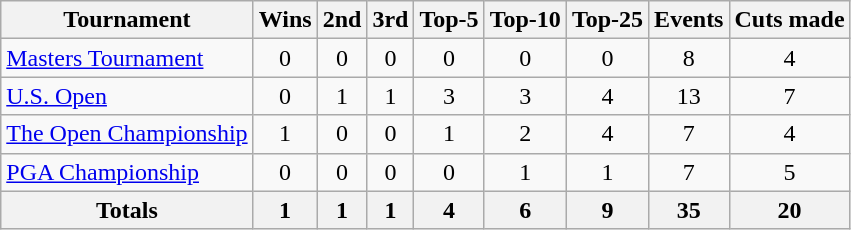<table class=wikitable style=text-align:center>
<tr>
<th>Tournament</th>
<th>Wins</th>
<th>2nd</th>
<th>3rd</th>
<th>Top-5</th>
<th>Top-10</th>
<th>Top-25</th>
<th>Events</th>
<th>Cuts made</th>
</tr>
<tr>
<td align=left><a href='#'>Masters Tournament</a></td>
<td>0</td>
<td>0</td>
<td>0</td>
<td>0</td>
<td>0</td>
<td>0</td>
<td>8</td>
<td>4</td>
</tr>
<tr>
<td align=left><a href='#'>U.S. Open</a></td>
<td>0</td>
<td>1</td>
<td>1</td>
<td>3</td>
<td>3</td>
<td>4</td>
<td>13</td>
<td>7</td>
</tr>
<tr>
<td align=left><a href='#'>The Open Championship</a></td>
<td>1</td>
<td>0</td>
<td>0</td>
<td>1</td>
<td>2</td>
<td>4</td>
<td>7</td>
<td>4</td>
</tr>
<tr>
<td align=left><a href='#'>PGA Championship</a></td>
<td>0</td>
<td>0</td>
<td>0</td>
<td>0</td>
<td>1</td>
<td>1</td>
<td>7</td>
<td>5</td>
</tr>
<tr>
<th>Totals</th>
<th>1</th>
<th>1</th>
<th>1</th>
<th>4</th>
<th>6</th>
<th>9</th>
<th>35</th>
<th>20</th>
</tr>
</table>
